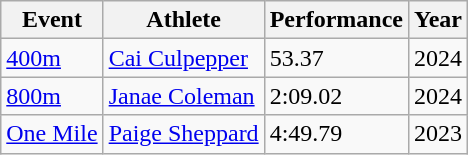<table class="wikitable">
<tr>
<th>Event</th>
<th>Athlete</th>
<th>Performance</th>
<th>Year</th>
</tr>
<tr>
<td><a href='#'>400m</a></td>
<td><a href='#'>Cai Culpepper</a></td>
<td>53.37</td>
<td>2024</td>
</tr>
<tr>
<td><a href='#'>800m</a></td>
<td><a href='#'>Janae Coleman</a></td>
<td>2:09.02</td>
<td>2024</td>
</tr>
<tr>
<td><a href='#'>One Mile</a></td>
<td><a href='#'>Paige Sheppard</a></td>
<td>4:49.79</td>
<td>2023</td>
</tr>
</table>
